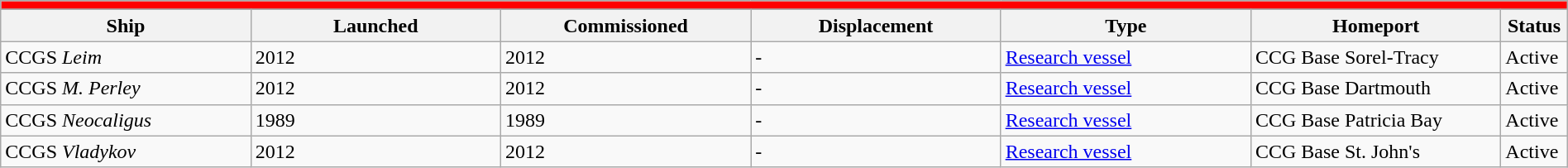<table class="wikitable" style="margin:auto; width:100%;">
<tr>
<th colspan="7" style="align: center; background: #FF0000;"><strong></strong></th>
</tr>
<tr>
</tr>
<tr>
<th style="text-align:center; width:14%;">Ship</th>
<th style="text-align:center; width:14%;">Launched</th>
<th style="text-align:center; width:14%;">Commissioned</th>
<th style="text-align:center; width:14%;">Displacement</th>
<th style="text-align:center; width:14%;">Type</th>
<th style="text-align:center; width:14%;">Homeport</th>
<th style="text-align:center; width:2%;">Status</th>
</tr>
<tr>
<td rowspan="1">CCGS <em>Leim</em></td>
<td>2012</td>
<td>2012</td>
<td>-</td>
<td><a href='#'>Research vessel</a></td>
<td>CCG Base Sorel-Tracy</td>
<td>Active</td>
</tr>
<tr>
<td rowspan="1">CCGS <em>M. Perley</em> </td>
<td>2012</td>
<td>2012</td>
<td>-</td>
<td><a href='#'>Research vessel</a></td>
<td>CCG Base Dartmouth</td>
<td>Active</td>
</tr>
<tr>
<td rowspan="1">CCGS <em>Neocaligus</em></td>
<td>1989</td>
<td>1989</td>
<td>-</td>
<td><a href='#'>Research vessel</a></td>
<td>CCG Base Patricia Bay</td>
<td>Active</td>
</tr>
<tr>
<td rowspan="1">CCGS <em>Vladykov</em></td>
<td>2012</td>
<td>2012</td>
<td>-</td>
<td><a href='#'>Research vessel</a></td>
<td>CCG Base St. John's</td>
<td>Active</td>
</tr>
</table>
